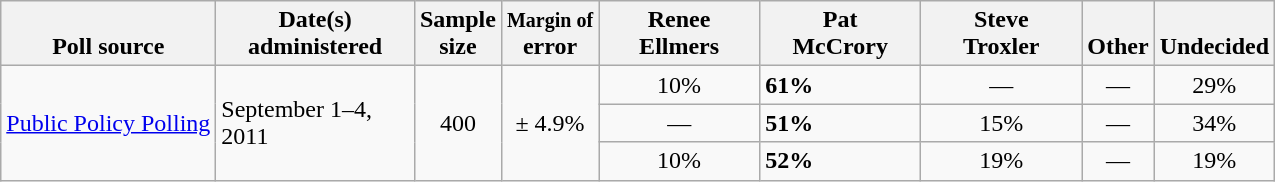<table class="wikitable">
<tr valign= bottom>
<th>Poll source</th>
<th style="width:125px;">Date(s)<br>administered</th>
<th class=small>Sample<br>size</th>
<th><small>Margin of</small><br>error</th>
<th style="width:100px;">Renee<br>Ellmers</th>
<th style="width:100px;">Pat<br>McCrory</th>
<th style="width:100px;">Steve<br>Troxler</th>
<th>Other</th>
<th>Undecided</th>
</tr>
<tr>
<td rowspan=3><a href='#'>Public Policy Polling</a></td>
<td rowspan=3>September 1–4, 2011</td>
<td rowspan=3 align=center>400</td>
<td rowspan=3 align=center>± 4.9%</td>
<td align=center>10%</td>
<td><strong>61%</strong></td>
<td align=center>—</td>
<td align=center>—</td>
<td align=center>29%</td>
</tr>
<tr>
<td align=center>—</td>
<td><strong>51%</strong></td>
<td align=center>15%</td>
<td align=center>—</td>
<td align=center>34%</td>
</tr>
<tr>
<td align=center>10%</td>
<td><strong>52%</strong></td>
<td align=center>19%</td>
<td align=center>—</td>
<td align=center>19%</td>
</tr>
</table>
